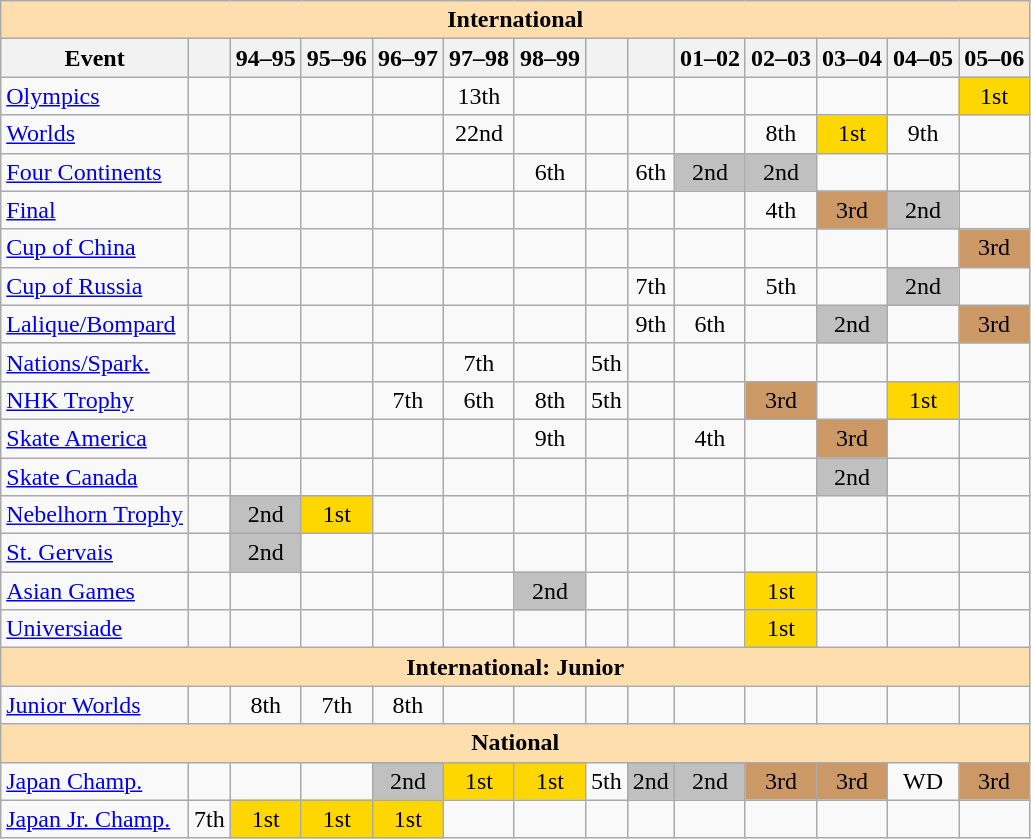<table class="wikitable" style="text-align:center">
<tr>
<th style="background-color: #ffdead; " colspan=14 align=center>International</th>
</tr>
<tr>
<th>Event</th>
<th></th>
<th>94–95</th>
<th>95–96</th>
<th>96–97</th>
<th>97–98</th>
<th>98–99</th>
<th></th>
<th></th>
<th>01–02</th>
<th>02–03</th>
<th>03–04</th>
<th>04–05</th>
<th>05–06</th>
</tr>
<tr>
<td align=left><a href='#'>Olympics</a></td>
<td></td>
<td></td>
<td></td>
<td></td>
<td>13th</td>
<td></td>
<td></td>
<td></td>
<td></td>
<td></td>
<td></td>
<td></td>
<td bgcolor=gold>1st</td>
</tr>
<tr>
<td align=left><a href='#'>Worlds</a></td>
<td></td>
<td></td>
<td></td>
<td></td>
<td>22nd</td>
<td></td>
<td></td>
<td></td>
<td></td>
<td>8th</td>
<td bgcolor=gold>1st</td>
<td>9th</td>
<td></td>
</tr>
<tr>
<td align=left><a href='#'>Four Continents</a></td>
<td></td>
<td></td>
<td></td>
<td></td>
<td></td>
<td>6th</td>
<td></td>
<td>6th</td>
<td bgcolor=silver>2nd</td>
<td bgcolor=silver>2nd</td>
<td></td>
<td></td>
<td></td>
</tr>
<tr>
<td align=left> <a href='#'>Final</a></td>
<td></td>
<td></td>
<td></td>
<td></td>
<td></td>
<td></td>
<td></td>
<td></td>
<td></td>
<td>4th</td>
<td bgcolor=cc9966>3rd</td>
<td bgcolor=silver>2nd</td>
<td></td>
</tr>
<tr>
<td align=left> <a href='#'>Cup of China</a></td>
<td></td>
<td></td>
<td></td>
<td></td>
<td></td>
<td></td>
<td></td>
<td></td>
<td></td>
<td></td>
<td></td>
<td></td>
<td bgcolor=cc9966>3rd</td>
</tr>
<tr>
<td align=left> <a href='#'>Cup of Russia</a></td>
<td></td>
<td></td>
<td></td>
<td></td>
<td></td>
<td></td>
<td></td>
<td>7th</td>
<td></td>
<td>5th</td>
<td></td>
<td bgcolor=silver>2nd</td>
<td></td>
</tr>
<tr>
<td align=left> <a href='#'>Lalique/Bompard</a></td>
<td></td>
<td></td>
<td></td>
<td></td>
<td></td>
<td></td>
<td></td>
<td>9th</td>
<td>6th</td>
<td></td>
<td bgcolor=silver>2nd</td>
<td></td>
<td bgcolor=cc9966>3rd</td>
</tr>
<tr>
<td align=left> <a href='#'>Nations/Spark.</a></td>
<td></td>
<td></td>
<td></td>
<td></td>
<td>7th</td>
<td></td>
<td>5th</td>
<td></td>
<td></td>
<td></td>
<td></td>
<td></td>
<td></td>
</tr>
<tr>
<td align=left> <a href='#'>NHK Trophy</a></td>
<td></td>
<td></td>
<td></td>
<td>7th</td>
<td>6th</td>
<td>8th</td>
<td>5th</td>
<td></td>
<td></td>
<td bgcolor=cc9966>3rd</td>
<td></td>
<td bgcolor=gold>1st</td>
<td></td>
</tr>
<tr>
<td align=left>  <a href='#'>Skate America</a></td>
<td></td>
<td></td>
<td></td>
<td></td>
<td></td>
<td>9th</td>
<td></td>
<td></td>
<td>4th</td>
<td></td>
<td bgcolor=cc9966>3rd</td>
<td></td>
<td></td>
</tr>
<tr>
<td align=left> <a href='#'>Skate Canada</a></td>
<td></td>
<td></td>
<td></td>
<td></td>
<td></td>
<td></td>
<td></td>
<td></td>
<td></td>
<td></td>
<td bgcolor=silver>2nd</td>
<td></td>
<td></td>
</tr>
<tr>
<td align=left><a href='#'>Nebelhorn Trophy</a></td>
<td></td>
<td bgcolor=silver>2nd</td>
<td bgcolor=gold>1st</td>
<td></td>
<td></td>
<td></td>
<td></td>
<td></td>
<td></td>
<td></td>
<td></td>
<td></td>
<td></td>
</tr>
<tr>
<td align=left><a href='#'>St. Gervais</a></td>
<td></td>
<td bgcolor=silver>2nd</td>
<td></td>
<td></td>
<td></td>
<td></td>
<td></td>
<td></td>
<td></td>
<td></td>
<td></td>
<td></td>
<td></td>
</tr>
<tr>
<td align=left><a href='#'>Asian Games</a></td>
<td></td>
<td></td>
<td></td>
<td></td>
<td></td>
<td bgcolor=silver>2nd</td>
<td></td>
<td></td>
<td></td>
<td bgcolor=gold>1st</td>
<td></td>
<td></td>
<td></td>
</tr>
<tr>
<td align=left><a href='#'>Universiade</a></td>
<td></td>
<td></td>
<td></td>
<td></td>
<td></td>
<td></td>
<td></td>
<td></td>
<td></td>
<td bgcolor=gold>1st</td>
<td></td>
<td></td>
<td></td>
</tr>
<tr>
<th style="background-color: #ffdead; " colspan=14 align=center>International: Junior</th>
</tr>
<tr>
<td align=left><a href='#'>Junior Worlds</a></td>
<td></td>
<td>8th</td>
<td>7th</td>
<td>8th</td>
<td></td>
<td></td>
<td></td>
<td></td>
<td></td>
<td></td>
<td></td>
<td></td>
<td></td>
</tr>
<tr>
<th style="background-color: #ffdead; " colspan=14 align=center>National</th>
</tr>
<tr>
<td align=left><a href='#'>Japan Champ.</a></td>
<td></td>
<td></td>
<td></td>
<td bgcolor=silver>2nd</td>
<td bgcolor=gold>1st</td>
<td bgcolor=gold>1st</td>
<td>5th</td>
<td bgcolor=silver>2nd</td>
<td bgcolor=silver>2nd</td>
<td bgcolor=cc9966>3rd</td>
<td bgcolor=cc9966>3rd</td>
<td>WD</td>
<td bgcolor=cc9966>3rd</td>
</tr>
<tr>
<td align=left><a href='#'>Japan Jr. Champ.</a></td>
<td>7th</td>
<td bgcolor="gold">1st</td>
<td bgcolor=gold>1st</td>
<td bgcolor=gold>1st</td>
<td></td>
<td></td>
<td></td>
<td></td>
<td></td>
<td></td>
<td></td>
<td></td>
<td></td>
</tr>
</table>
